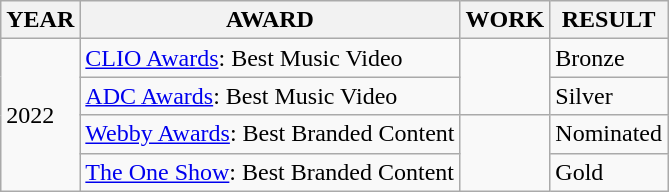<table class="wikitable">
<tr>
<th>YEAR</th>
<th>AWARD</th>
<th>WORK</th>
<th>RESULT</th>
</tr>
<tr>
<td rowspan="4">2022</td>
<td><a href='#'>CLIO Awards</a>: Best Music Video</td>
<td rowspan="2"><em></em></td>
<td>Bronze</td>
</tr>
<tr>
<td><a href='#'>ADC Awards</a>: Best Music Video</td>
<td>Silver</td>
</tr>
<tr>
<td><a href='#'>Webby Awards</a>: Best Branded Content</td>
<td rowspan="2"><em></em></td>
<td>Nominated</td>
</tr>
<tr>
<td><a href='#'>The One Show</a>: Best Branded Content</td>
<td>Gold</td>
</tr>
</table>
